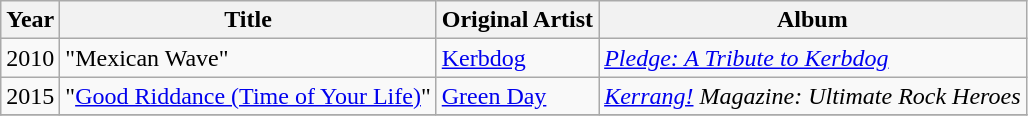<table class="wikitable">
<tr>
<th>Year</th>
<th>Title</th>
<th>Original Artist</th>
<th>Album</th>
</tr>
<tr>
<td>2010</td>
<td>"Mexican Wave"</td>
<td><a href='#'>Kerbdog</a></td>
<td><em><a href='#'>Pledge: A Tribute to Kerbdog</a></em></td>
</tr>
<tr>
<td>2015</td>
<td>"<a href='#'>Good Riddance (Time of Your Life)</a>"</td>
<td><a href='#'>Green Day</a></td>
<td><em><a href='#'>Kerrang!</a> Magazine: Ultimate Rock Heroes</em></td>
</tr>
<tr>
</tr>
</table>
